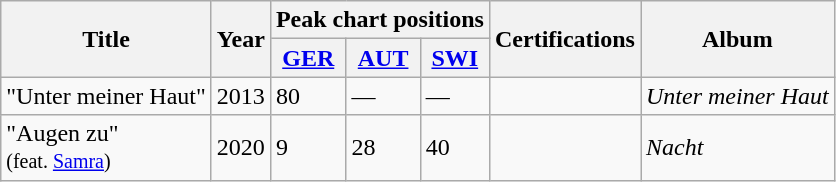<table class="wikitable">
<tr>
<th rowspan="2">Title</th>
<th rowspan="2">Year</th>
<th colspan="3">Peak chart positions</th>
<th rowspan="2">Certifications</th>
<th rowspan="2">Album</th>
</tr>
<tr>
<th><a href='#'>GER</a></th>
<th><a href='#'>AUT</a></th>
<th><a href='#'>SWI</a></th>
</tr>
<tr>
<td>"Unter meiner Haut"</td>
<td>2013</td>
<td>80</td>
<td>—</td>
<td>—</td>
<td></td>
<td><em>Unter meiner Haut</em></td>
</tr>
<tr>
<td>"Augen zu"<br><small>(feat. <a href='#'>Samra</a>)</small></td>
<td>2020</td>
<td>9</td>
<td>28</td>
<td>40</td>
<td></td>
<td><em>Nacht</em></td>
</tr>
</table>
